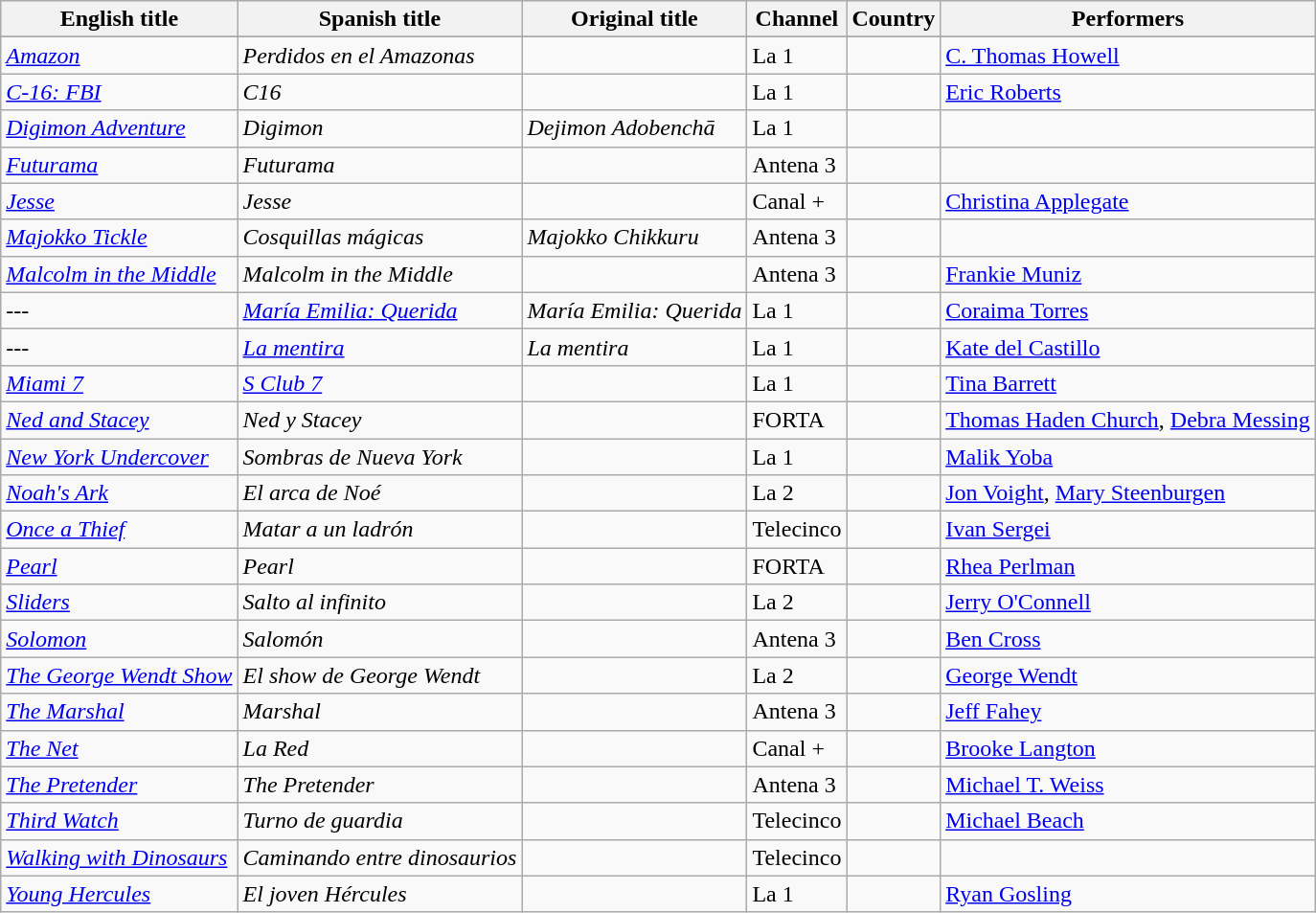<table class="wikitable sortable">
<tr bgcolor="#ececec" valign=top>
<th>English title</th>
<th>Spanish title</th>
<th>Original title</th>
<th>Channel</th>
<th>Country</th>
<th>Performers</th>
</tr>
<tr>
</tr>
<tr>
<td><em> <a href='#'>Amazon</a> </em></td>
<td><em>Perdidos en el Amazonas</em></td>
<td></td>
<td>La 1</td>
<td></td>
<td><a href='#'>C. Thomas Howell</a></td>
</tr>
<tr>
<td><em> <a href='#'>C-16: FBI</a> </em></td>
<td><em>C16</em></td>
<td></td>
<td>La 1</td>
<td></td>
<td><a href='#'>Eric Roberts</a></td>
</tr>
<tr>
<td><em> <a href='#'>Digimon Adventure</a> </em></td>
<td><em>Digimon</em></td>
<td><em>Dejimon Adobenchā</em></td>
<td>La 1</td>
<td></td>
<td></td>
</tr>
<tr>
<td><em> <a href='#'>Futurama</a> </em></td>
<td><em>Futurama</em></td>
<td></td>
<td>Antena 3</td>
<td></td>
<td></td>
</tr>
<tr>
<td><em> <a href='#'>Jesse</a> </em></td>
<td><em>Jesse</em></td>
<td></td>
<td>Canal +</td>
<td></td>
<td><a href='#'>Christina Applegate</a></td>
</tr>
<tr>
<td><em> <a href='#'>Majokko Tickle</a> </em></td>
<td><em>Cosquillas mágicas</em></td>
<td><em>Majokko Chikkuru</em></td>
<td>Antena 3</td>
<td></td>
<td></td>
</tr>
<tr>
<td><em> <a href='#'>Malcolm in the Middle</a> </em></td>
<td><em>Malcolm in the Middle</em></td>
<td></td>
<td>Antena 3</td>
<td></td>
<td><a href='#'>Frankie Muniz</a></td>
</tr>
<tr>
<td>---</td>
<td><em><a href='#'>María Emilia: Querida</a></em></td>
<td><em>María Emilia: Querida</em></td>
<td>La 1</td>
<td></td>
<td><a href='#'>Coraima Torres</a></td>
</tr>
<tr>
<td>---</td>
<td><em><a href='#'>La mentira</a></em></td>
<td><em>La mentira</em></td>
<td>La 1</td>
<td></td>
<td><a href='#'>Kate del Castillo</a></td>
</tr>
<tr>
<td><em> <a href='#'>Miami 7</a> </em></td>
<td><em><a href='#'>S Club 7</a></em></td>
<td></td>
<td>La 1</td>
<td></td>
<td><a href='#'>Tina Barrett</a></td>
</tr>
<tr>
<td><em> <a href='#'>Ned and Stacey</a> </em></td>
<td><em>Ned y Stacey</em></td>
<td></td>
<td>FORTA</td>
<td></td>
<td><a href='#'>Thomas Haden Church</a>, <a href='#'>Debra Messing</a></td>
</tr>
<tr>
<td><em> <a href='#'>New York Undercover</a> </em></td>
<td><em>Sombras de Nueva York</em></td>
<td></td>
<td>La 1</td>
<td></td>
<td><a href='#'>Malik Yoba</a></td>
</tr>
<tr>
<td><em> <a href='#'>Noah's Ark</a> </em></td>
<td><em>El arca de Noé</em></td>
<td></td>
<td>La 2</td>
<td></td>
<td><a href='#'>Jon Voight</a>, <a href='#'>Mary Steenburgen</a></td>
</tr>
<tr>
<td><em> <a href='#'>Once a Thief</a> </em></td>
<td><em>Matar a un ladrón</em></td>
<td></td>
<td>Telecinco</td>
<td></td>
<td><a href='#'>Ivan Sergei</a></td>
</tr>
<tr>
<td><em> <a href='#'>Pearl</a> </em></td>
<td><em>Pearl</em></td>
<td></td>
<td>FORTA</td>
<td></td>
<td><a href='#'>Rhea Perlman</a></td>
</tr>
<tr>
<td><em> <a href='#'>Sliders</a> </em></td>
<td><em>Salto al infinito</em></td>
<td></td>
<td>La 2</td>
<td></td>
<td><a href='#'>Jerry O'Connell</a></td>
</tr>
<tr>
<td><em> <a href='#'>Solomon</a> </em></td>
<td><em>Salomón</em></td>
<td></td>
<td>Antena 3</td>
<td></td>
<td><a href='#'>Ben Cross</a></td>
</tr>
<tr>
<td><em> <a href='#'>The George Wendt Show</a> </em></td>
<td><em>El show de George Wendt</em></td>
<td></td>
<td>La 2</td>
<td></td>
<td><a href='#'>George Wendt</a></td>
</tr>
<tr>
<td><em> <a href='#'>The Marshal</a> </em></td>
<td><em>Marshal</em></td>
<td></td>
<td>Antena 3</td>
<td></td>
<td><a href='#'>Jeff Fahey</a></td>
</tr>
<tr>
<td><em> <a href='#'>The Net</a> </em></td>
<td><em>La Red</em></td>
<td></td>
<td>Canal +</td>
<td></td>
<td><a href='#'>Brooke Langton</a></td>
</tr>
<tr>
<td><em> <a href='#'>The Pretender</a> </em></td>
<td><em>The Pretender</em></td>
<td></td>
<td>Antena 3</td>
<td></td>
<td><a href='#'>Michael T. Weiss</a></td>
</tr>
<tr>
<td><em> <a href='#'>Third Watch</a> </em></td>
<td><em>Turno de guardia</em></td>
<td></td>
<td>Telecinco</td>
<td></td>
<td><a href='#'>Michael Beach</a></td>
</tr>
<tr>
<td><em> <a href='#'>Walking with Dinosaurs</a> </em></td>
<td><em>Caminando entre dinosaurios</em></td>
<td></td>
<td>Telecinco</td>
<td></td>
<td></td>
</tr>
<tr>
<td><em> <a href='#'>Young Hercules</a> </em></td>
<td><em>El joven Hércules</em></td>
<td></td>
<td>La 1</td>
<td></td>
<td><a href='#'>Ryan Gosling</a></td>
</tr>
</table>
